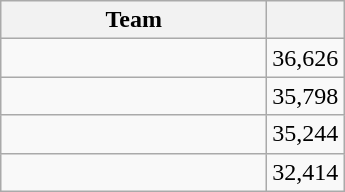<table class="wikitable" style="display:inline-table;">
<tr>
<th width=170>Team</th>
<th></th>
</tr>
<tr>
<td></td>
<td style="text-align: right;">36,626</td>
</tr>
<tr>
<td></td>
<td style="text-align: right;">35,798</td>
</tr>
<tr>
<td></td>
<td style="text-align: right;">35,244</td>
</tr>
<tr>
<td></td>
<td style="text-align: right;">32,414</td>
</tr>
</table>
